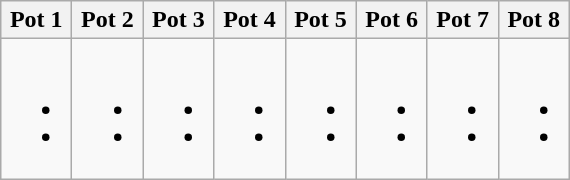<table class="wikitable">
<tr>
<th>Pot 1</th>
<th>Pot 2</th>
<th>Pot 3</th>
<th>Pot 4</th>
<th>Pot 5</th>
<th>Pot 6</th>
<th>Pot 7</th>
<th>Pot 8</th>
</tr>
<tr style="vertical-align: top;">
<td><br><ul><li></li><li></li></ul></td>
<td><br><ul><li></li><li></li></ul></td>
<td><br><ul><li></li><li></li></ul></td>
<td><br><ul><li></li><li></li></ul></td>
<td><br><ul><li></li><li></li></ul></td>
<td><br><ul><li></li><li></li></ul></td>
<td><br><ul><li></li><li></li></ul></td>
<td><br><ul><li></li><li></li></ul></td>
</tr>
</table>
